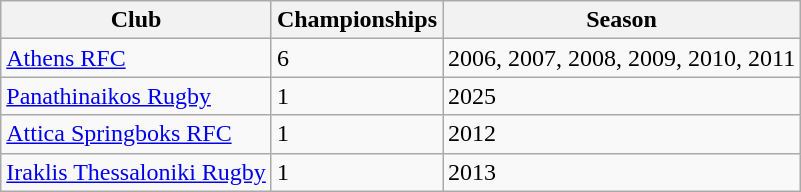<table class="wikitable sortable">
<tr>
<th>Club</th>
<th>Championships</th>
<th>Season</th>
</tr>
<tr>
<td><a href='#'>Athens RFC</a></td>
<td>6</td>
<td>2006, 2007, 2008, 2009, 2010, 2011</td>
</tr>
<tr>
<td><a href='#'>Panathinaikos Rugby</a></td>
<td>1</td>
<td>2025</td>
</tr>
<tr>
<td><a href='#'>Attica Springboks RFC</a></td>
<td>1</td>
<td>2012</td>
</tr>
<tr>
<td><a href='#'>Iraklis Thessaloniki Rugby</a></td>
<td>1</td>
<td>2013</td>
</tr>
</table>
